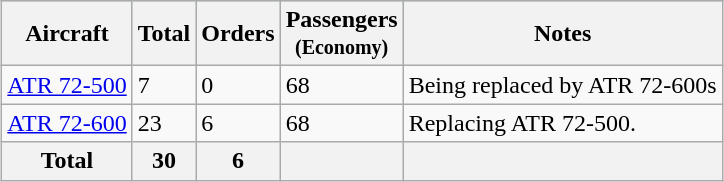<table class="wikitable" style="margin:1em auto;">
<tr bgcolor=lightblue>
<th>Aircraft</th>
<th>Total</th>
<th>Orders</th>
<th>Passengers <br> <small>(Economy)</small></th>
<th>Notes</th>
</tr>
<tr>
<td><a href='#'>ATR 72-500</a></td>
<td>7</td>
<td>0</td>
<td>68</td>
<td>Being replaced by ATR 72-600s</td>
</tr>
<tr>
<td><a href='#'>ATR 72-600</a></td>
<td>23</td>
<td>6</td>
<td>68</td>
<td>Replacing ATR 72-500.</td>
</tr>
<tr>
<th>Total</th>
<th>30</th>
<th>6</th>
<th></th>
<th></th>
</tr>
</table>
